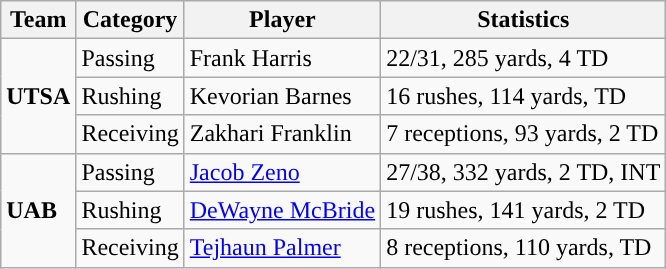<table class="wikitable" style="float: left;">
<tr>
<th>Team</th>
<th>Category</th>
<th>Player</th>
<th>Statistics</th>
</tr>
<tr>
<td rowspan=3><strong>UTSA</strong></td>
<td>Passing</td>
<td>Frank Harris</td>
<td>22/31, 285 yards, 4 TD</td>
</tr>
<tr>
<td>Rushing</td>
<td>Kevorian Barnes</td>
<td>16 rushes, 114 yards, TD</td>
</tr>
<tr>
<td>Receiving</td>
<td>Zakhari Franklin</td>
<td>7 receptions, 93 yards, 2 TD</td>
</tr>
<tr>
<td rowspan=3><strong>UAB</strong></td>
<td>Passing</td>
<td><a href='#'>Jacob Zeno</a></td>
<td>27/38, 332 yards, 2 TD, INT</td>
</tr>
<tr>
<td>Rushing</td>
<td><a href='#'>DeWayne McBride</a></td>
<td>19 rushes, 141 yards, 2 TD</td>
</tr>
<tr>
<td>Receiving</td>
<td><a href='#'>Tejhaun Palmer</a></td>
<td>8 receptions, 110 yards, TD</td>
</tr>
</table>
